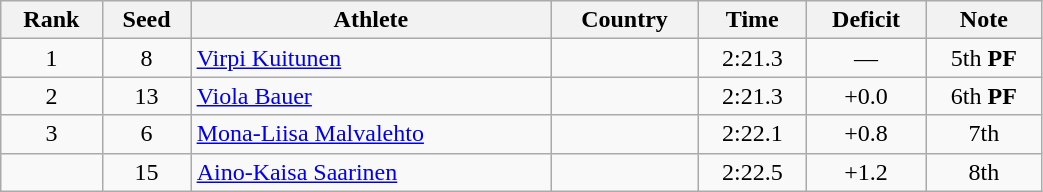<table class="wikitable sortable" style="text-align:center" width=55%>
<tr>
<th>Rank</th>
<th>Seed</th>
<th>Athlete</th>
<th>Country</th>
<th>Time</th>
<th>Deficit</th>
<th>Note</th>
</tr>
<tr>
<td>1</td>
<td>8</td>
<td align=left><a href='#'>Virpi Kuitunen</a></td>
<td align=left></td>
<td>2:21.3</td>
<td>—</td>
<td>5th <strong>PF</strong></td>
</tr>
<tr>
<td>2</td>
<td>13</td>
<td align=left><a href='#'>Viola Bauer</a></td>
<td align=left></td>
<td>2:21.3</td>
<td>+0.0</td>
<td>6th <strong>PF</strong></td>
</tr>
<tr>
<td>3</td>
<td>6</td>
<td align=left><a href='#'>Mona-Liisa Malvalehto</a></td>
<td align=left></td>
<td>2:22.1</td>
<td>+0.8</td>
<td>7th</td>
</tr>
<tr>
<td></td>
<td>15</td>
<td align=left><a href='#'>Aino-Kaisa Saarinen</a></td>
<td align=left></td>
<td>2:22.5</td>
<td>+1.2</td>
<td>8th</td>
</tr>
</table>
